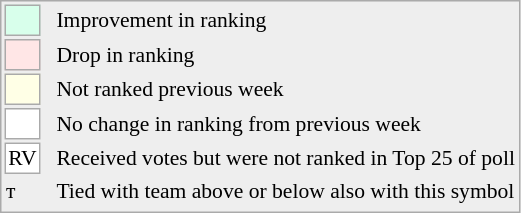<table style="font-size:90%; border:1px solid #aaa; white-space:nowrap; background:#eee;">
<tr>
<td style="background:#d8ffeb; width:20px; border:1px solid #aaa;"> </td>
<td rowspan=6> </td>
<td>Improvement in ranking</td>
</tr>
<tr>
<td style="background:#ffe6e6; width:20px; border:1px solid #aaa;"> </td>
<td>Drop in ranking</td>
</tr>
<tr>
<td style="background:#ffffe6; width:20px; border:1px solid #aaa;"> </td>
<td>Not ranked previous week</td>
</tr>
<tr>
<td style="background:#fff; width:20px; border:1px solid #aaa;"> </td>
<td>No change in ranking from previous week</td>
</tr>
<tr>
<td style="text-align:center; width:20px; border:1px solid #aaa; background:white;">RV</td>
<td>Received votes but were not ranked in Top 25 of poll</td>
</tr>
<tr>
<td>т</td>
<td>Tied with team above or below also with this symbol</td>
</tr>
<tr>
</tr>
</table>
